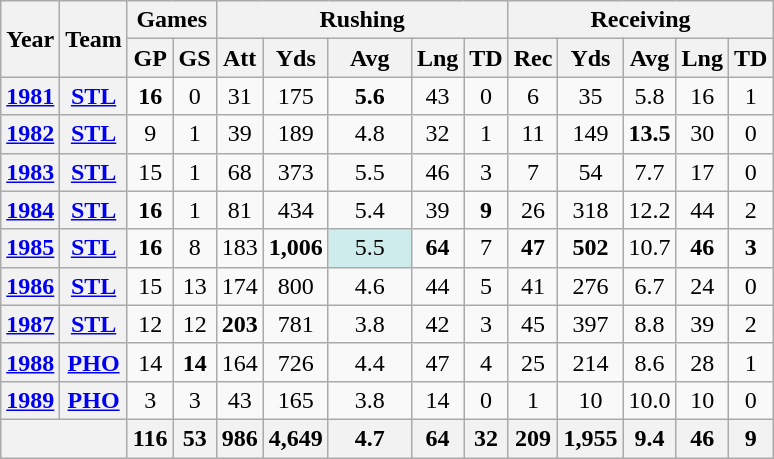<table class="wikitable" style="text-align:center;">
<tr>
<th rowspan="2">Year</th>
<th rowspan="2">Team</th>
<th colspan="2">Games</th>
<th colspan="5">Rushing</th>
<th colspan="5">Receiving</th>
</tr>
<tr>
<th>GP</th>
<th>GS</th>
<th>Att</th>
<th>Yds</th>
<th>Avg</th>
<th>Lng</th>
<th>TD</th>
<th>Rec</th>
<th>Yds</th>
<th>Avg</th>
<th>Lng</th>
<th>TD</th>
</tr>
<tr>
<th><a href='#'>1981</a></th>
<th><a href='#'>STL</a></th>
<td><strong>16</strong></td>
<td>0</td>
<td>31</td>
<td>175</td>
<td><strong>5.6</strong></td>
<td>43</td>
<td>0</td>
<td>6</td>
<td>35</td>
<td>5.8</td>
<td>16</td>
<td>1</td>
</tr>
<tr>
<th><a href='#'>1982</a></th>
<th><a href='#'>STL</a></th>
<td>9</td>
<td>1</td>
<td>39</td>
<td>189</td>
<td>4.8</td>
<td>32</td>
<td>1</td>
<td>11</td>
<td>149</td>
<td><strong>13.5</strong></td>
<td>30</td>
<td>0</td>
</tr>
<tr>
<th><a href='#'>1983</a></th>
<th><a href='#'>STL</a></th>
<td>15</td>
<td>1</td>
<td>68</td>
<td>373</td>
<td>5.5</td>
<td>46</td>
<td>3</td>
<td>7</td>
<td>54</td>
<td>7.7</td>
<td>17</td>
<td>0</td>
</tr>
<tr>
<th><a href='#'>1984</a></th>
<th><a href='#'>STL</a></th>
<td><strong>16</strong></td>
<td>1</td>
<td>81</td>
<td>434</td>
<td>5.4</td>
<td>39</td>
<td><strong>9</strong></td>
<td>26</td>
<td>318</td>
<td>12.2</td>
<td>44</td>
<td>2</td>
</tr>
<tr>
<th><a href='#'>1985</a></th>
<th><a href='#'>STL</a></th>
<td><strong>16</strong></td>
<td>8</td>
<td>183</td>
<td><strong>1,006</strong></td>
<td style="background:#cfecec; width:3em;">5.5</td>
<td><strong>64</strong></td>
<td>7</td>
<td><strong>47</strong></td>
<td><strong>502</strong></td>
<td>10.7</td>
<td><strong>46</strong></td>
<td><strong>3</strong></td>
</tr>
<tr>
<th><a href='#'>1986</a></th>
<th><a href='#'>STL</a></th>
<td>15</td>
<td>13</td>
<td>174</td>
<td>800</td>
<td>4.6</td>
<td>44</td>
<td>5</td>
<td>41</td>
<td>276</td>
<td>6.7</td>
<td>24</td>
<td>0</td>
</tr>
<tr>
<th><a href='#'>1987</a></th>
<th><a href='#'>STL</a></th>
<td>12</td>
<td>12</td>
<td><strong>203</strong></td>
<td>781</td>
<td>3.8</td>
<td>42</td>
<td>3</td>
<td>45</td>
<td>397</td>
<td>8.8</td>
<td>39</td>
<td>2</td>
</tr>
<tr>
<th><a href='#'>1988</a></th>
<th><a href='#'>PHO</a></th>
<td>14</td>
<td><strong>14</strong></td>
<td>164</td>
<td>726</td>
<td>4.4</td>
<td>47</td>
<td>4</td>
<td>25</td>
<td>214</td>
<td>8.6</td>
<td>28</td>
<td>1</td>
</tr>
<tr>
<th><a href='#'>1989</a></th>
<th><a href='#'>PHO</a></th>
<td>3</td>
<td>3</td>
<td>43</td>
<td>165</td>
<td>3.8</td>
<td>14</td>
<td>0</td>
<td>1</td>
<td>10</td>
<td>10.0</td>
<td>10</td>
<td>0</td>
</tr>
<tr>
<th colspan="2"></th>
<th>116</th>
<th>53</th>
<th>986</th>
<th>4,649</th>
<th>4.7</th>
<th>64</th>
<th>32</th>
<th>209</th>
<th>1,955</th>
<th>9.4</th>
<th>46</th>
<th>9</th>
</tr>
</table>
